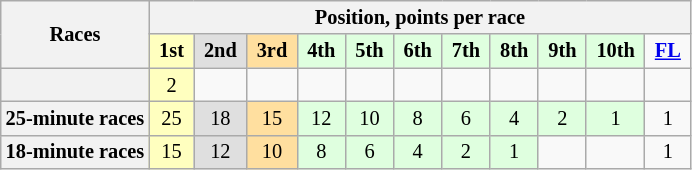<table class="wikitable" style="font-size: 85%; text-align:center">
<tr>
<th rowspan=2>Races</th>
<th colspan=11>Position, points per race</th>
</tr>
<tr>
<td style="background:#FFFFBF"> <strong>1st</strong> </td>
<td style="background:#DFDFDF"> <strong>2nd</strong> </td>
<td style="background:#FFDF9F"> <strong>3rd</strong> </td>
<td style="background:#DFFFDF"> <strong>4th</strong> </td>
<td style="background:#DFFFDF"> <strong>5th</strong> </td>
<td style="background:#DFFFDF"> <strong>6th</strong> </td>
<td style="background:#DFFFDF"> <strong>7th</strong> </td>
<td style="background:#DFFFDF"> <strong>8th</strong> </td>
<td style="background:#DFFFDF"> <strong>9th</strong> </td>
<td style="background:#DFFFDF"> <strong>10th</strong> </td>
<td> <strong><a href='#'>FL</a></strong> </td>
</tr>
<tr>
<th></th>
<td style="background:#FFFFBF">2</td>
<td></td>
<td></td>
<td></td>
<td></td>
<td></td>
<td></td>
<td></td>
<td></td>
<td></td>
<td></td>
</tr>
<tr>
<th>25-minute races</th>
<td style="background:#FFFFBF">25</td>
<td style="background:#DFDFDF">18</td>
<td style="background:#FFDF9F">15</td>
<td style="background:#DFFFDF">12</td>
<td style="background:#DFFFDF">10</td>
<td style="background:#DFFFDF">8</td>
<td style="background:#DFFFDF">6</td>
<td style="background:#DFFFDF">4</td>
<td style="background:#DFFFDF">2</td>
<td style="background:#DFFFDF">1</td>
<td>1</td>
</tr>
<tr>
<th>18-minute races</th>
<td style="background:#FFFFBF">15</td>
<td style="background:#DFDFDF">12</td>
<td style="background:#FFDF9F">10</td>
<td style="background:#DFFFDF">8</td>
<td style="background:#DFFFDF">6</td>
<td style="background:#DFFFDF">4</td>
<td style="background:#DFFFDF">2</td>
<td style="background:#DFFFDF">1</td>
<td></td>
<td></td>
<td>1</td>
</tr>
</table>
